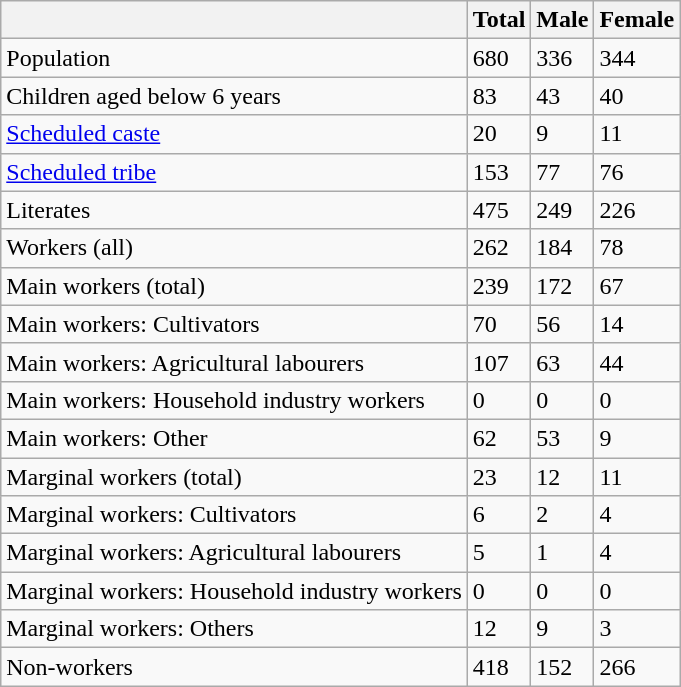<table class="wikitable sortable">
<tr>
<th></th>
<th>Total</th>
<th>Male</th>
<th>Female</th>
</tr>
<tr>
<td>Population</td>
<td>680</td>
<td>336</td>
<td>344</td>
</tr>
<tr>
<td>Children aged below 6 years</td>
<td>83</td>
<td>43</td>
<td>40</td>
</tr>
<tr>
<td><a href='#'>Scheduled caste</a></td>
<td>20</td>
<td>9</td>
<td>11</td>
</tr>
<tr>
<td><a href='#'>Scheduled tribe</a></td>
<td>153</td>
<td>77</td>
<td>76</td>
</tr>
<tr>
<td>Literates</td>
<td>475</td>
<td>249</td>
<td>226</td>
</tr>
<tr>
<td>Workers (all)</td>
<td>262</td>
<td>184</td>
<td>78</td>
</tr>
<tr>
<td>Main workers (total)</td>
<td>239</td>
<td>172</td>
<td>67</td>
</tr>
<tr>
<td>Main workers: Cultivators</td>
<td>70</td>
<td>56</td>
<td>14</td>
</tr>
<tr>
<td>Main workers: Agricultural labourers</td>
<td>107</td>
<td>63</td>
<td>44</td>
</tr>
<tr>
<td>Main workers: Household industry workers</td>
<td>0</td>
<td>0</td>
<td>0</td>
</tr>
<tr>
<td>Main workers: Other</td>
<td>62</td>
<td>53</td>
<td>9</td>
</tr>
<tr>
<td>Marginal workers (total)</td>
<td>23</td>
<td>12</td>
<td>11</td>
</tr>
<tr>
<td>Marginal workers: Cultivators</td>
<td>6</td>
<td>2</td>
<td>4</td>
</tr>
<tr>
<td>Marginal workers: Agricultural labourers</td>
<td>5</td>
<td>1</td>
<td>4</td>
</tr>
<tr>
<td>Marginal workers: Household industry workers</td>
<td>0</td>
<td>0</td>
<td>0</td>
</tr>
<tr>
<td>Marginal workers: Others</td>
<td>12</td>
<td>9</td>
<td>3</td>
</tr>
<tr>
<td>Non-workers</td>
<td>418</td>
<td>152</td>
<td>266</td>
</tr>
</table>
